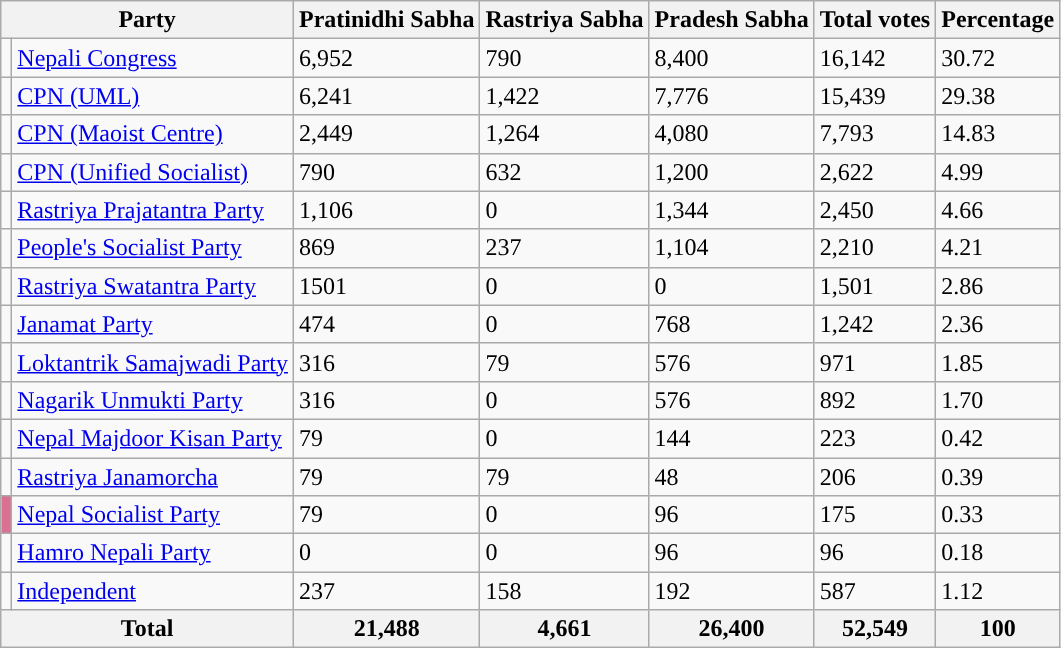<table class="wikitable">
<tr>
<th colspan="2">Party</th>
<th>Pratinidhi Sabha</th>
<th>Rastriya Sabha</th>
<th>Pradesh Sabha</th>
<th>Total votes</th>
<th>Percentage</th>
</tr>
<tr>
<td><br></td>
<td><a href='#'>Nepali Congress</a></td>
<td>6,952</td>
<td>790</td>
<td>8,400</td>
<td>16,142</td>
<td>30.72</td>
</tr>
<tr>
<td><br></td>
<td><a href='#'>CPN (UML)</a></td>
<td>6,241</td>
<td>1,422</td>
<td>7,776</td>
<td>15,439</td>
<td>29.38</td>
</tr>
<tr>
<td><br></td>
<td><a href='#'>CPN (Maoist Centre)</a></td>
<td>2,449</td>
<td>1,264</td>
<td>4,080</td>
<td>7,793</td>
<td>14.83</td>
</tr>
<tr>
<td><br></td>
<td><a href='#'>CPN (Unified Socialist)</a></td>
<td>790</td>
<td>632</td>
<td>1,200</td>
<td>2,622</td>
<td>4.99</td>
</tr>
<tr>
<td><br></td>
<td><a href='#'>Rastriya Prajatantra Party</a></td>
<td>1,106</td>
<td>0</td>
<td>1,344</td>
<td>2,450</td>
<td>4.66</td>
</tr>
<tr>
<td><br></td>
<td><a href='#'>People's Socialist Party</a></td>
<td>869</td>
<td>237</td>
<td>1,104</td>
<td>2,210</td>
<td>4.21</td>
</tr>
<tr>
<td><br></td>
<td><a href='#'>Rastriya Swatantra Party</a></td>
<td>1501</td>
<td>0</td>
<td>0</td>
<td>1,501</td>
<td>2.86</td>
</tr>
<tr>
<td><br></td>
<td><a href='#'>Janamat Party</a></td>
<td>474</td>
<td>0</td>
<td>768</td>
<td>1,242</td>
<td>2.36</td>
</tr>
<tr>
<td><br></td>
<td><a href='#'>Loktantrik Samajwadi Party</a></td>
<td>316</td>
<td>79</td>
<td>576</td>
<td>971</td>
<td>1.85</td>
</tr>
<tr>
<td><br></td>
<td><a href='#'>Nagarik Unmukti Party</a></td>
<td>316</td>
<td>0</td>
<td>576</td>
<td>892</td>
<td>1.70</td>
</tr>
<tr>
<td><br></td>
<td><a href='#'>Nepal Majdoor Kisan Party</a></td>
<td>79</td>
<td>0</td>
<td>144</td>
<td>223</td>
<td>0.42</td>
</tr>
<tr>
<td><br></td>
<td><a href='#'>Rastriya Janamorcha</a></td>
<td>79</td>
<td>79</td>
<td>48</td>
<td>206</td>
<td>0.39</td>
</tr>
<tr>
<td bgcolor="palevioletred"></td>
<td><a href='#'>Nepal Socialist Party</a></td>
<td>79</td>
<td>0</td>
<td>96</td>
<td>175</td>
<td>0.33</td>
</tr>
<tr>
<td><br></td>
<td><a href='#'>Hamro Nepali Party</a></td>
<td>0</td>
<td>0</td>
<td>96</td>
<td>96</td>
<td>0.18</td>
</tr>
<tr>
<td><br></td>
<td><a href='#'>Independent</a></td>
<td>237</td>
<td>158</td>
<td>192</td>
<td>587</td>
<td>1.12</td>
</tr>
<tr>
<th colspan="2">Total</th>
<th>21,488</th>
<th>4,661</th>
<th>26,400</th>
<th>52,549</th>
<th>100</th>
</tr>
</table>
